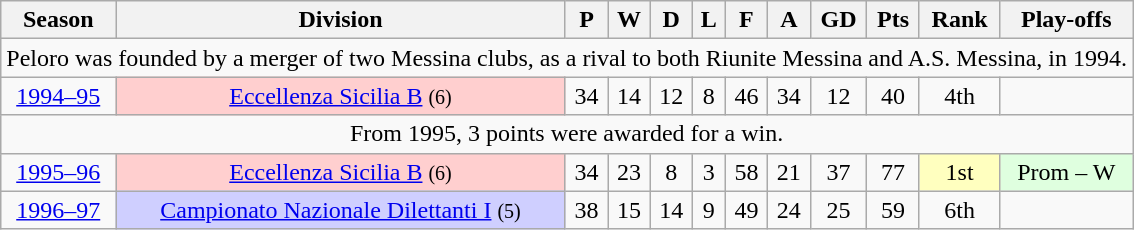<table class="wikitable sortable" style="text-align:center;">
<tr>
<th>Season</th>
<th class="unsortable">Division</th>
<th>P</th>
<th>W</th>
<th>D</th>
<th>L</th>
<th>F</th>
<th>A</th>
<th>GD</th>
<th>Pts</th>
<th>Rank</th>
<th>Play-offs</th>
</tr>
<tr>
<td colspan="13">Peloro was founded by a merger of two Messina clubs, as a rival to both Riunite Messina and A.S. Messina, in 1994.</td>
</tr>
<tr>
<td><a href='#'>1994–95</a></td>
<td bgcolor="#FFCFCF"><a href='#'>Eccellenza Sicilia B</a> <small>(6)</small></td>
<td>34</td>
<td>14</td>
<td>12</td>
<td>8</td>
<td>46</td>
<td>34</td>
<td>12</td>
<td>40</td>
<td>4th</td>
<td></td>
</tr>
<tr>
<td colspan="13">From 1995, 3 points were awarded for a win.</td>
</tr>
<tr>
<td><a href='#'>1995–96</a></td>
<td bgcolor="#FFCFCF"><a href='#'>Eccellenza Sicilia B</a> <small>(6)</small></td>
<td>34</td>
<td>23</td>
<td>8</td>
<td>3</td>
<td>58</td>
<td>21</td>
<td>37</td>
<td>77</td>
<td bgcolor="#FFFFBF">1st</td>
<td bgcolor="#DFFFDF">Prom – W</td>
</tr>
<tr>
<td><a href='#'>1996–97</a></td>
<td bgcolor="#CFCFFF"><a href='#'>Campionato Nazionale Dilettanti I</a> <small>(5)</small></td>
<td>38</td>
<td>15</td>
<td>14</td>
<td>9</td>
<td>49</td>
<td>24</td>
<td>25</td>
<td>59</td>
<td>6th</td>
<td></td>
</tr>
</table>
